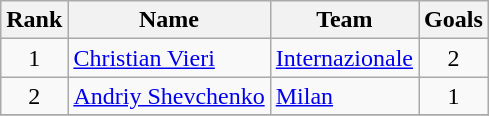<table class="wikitable" style="text-align: center;">
<tr>
<th>Rank</th>
<th>Name</th>
<th>Team</th>
<th>Goals</th>
</tr>
<tr>
<td>1</td>
<td align="left"> <a href='#'>Christian Vieri</a></td>
<td align="left"> <a href='#'>Internazionale</a></td>
<td>2</td>
</tr>
<tr>
<td>2</td>
<td align="left"> <a href='#'>Andriy Shevchenko</a></td>
<td align="left"> <a href='#'>Milan</a></td>
<td>1</td>
</tr>
<tr>
</tr>
</table>
